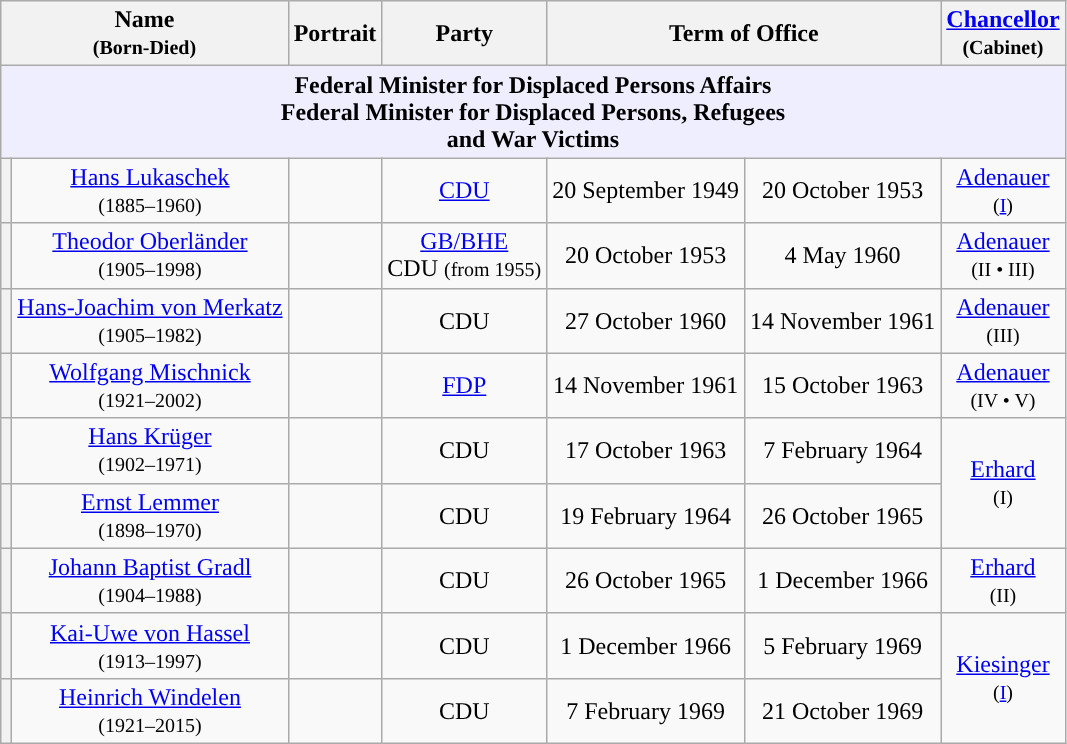<table class="wikitable" style="text-align:center;">
<tr>
<th colspan=2>Name<br><small>(Born-Died)</small></th>
<th>Portrait</th>
<th>Party</th>
<th colspan=2>Term of Office</th>
<th><a href='#'>Chancellor</a><br><small>(Cabinet)</small></th>
</tr>
<tr>
<th colspan="7" style="background:#EEEEFF">Federal Minister for Displaced Persons Affairs <br>Federal Minister for Displaced Persons, Refugees <br>and War Victims </th>
</tr>
<tr>
<th style="background:"></th>
<td><a href='#'>Hans Lukaschek</a><br><small>(1885–1960)</small></td>
<td></td>
<td><a href='#'>CDU</a></td>
<td>20 September 1949</td>
<td>20 October 1953</td>
<td><a href='#'>Adenauer</a><br><small>(<a href='#'>I</a>)</small></td>
</tr>
<tr>
<th style="background:"></th>
<td><a href='#'>Theodor Oberländer</a><br><small>(1905–1998)</small></td>
<td></td>
<td><a href='#'>GB/BHE</a> <br>CDU <small>(from 1955)</small></td>
<td>20 October 1953</td>
<td>4 May 1960</td>
<td><a href='#'>Adenauer</a><br><small>(II • III)</small></td>
</tr>
<tr>
<th style="background:"></th>
<td><a href='#'>Hans-Joachim von Merkatz</a><br><small>(1905–1982)</small></td>
<td></td>
<td>CDU</td>
<td>27 October 1960</td>
<td>14 November 1961</td>
<td><a href='#'>Adenauer</a><br><small>(III)</small></td>
</tr>
<tr>
<th style="background:"></th>
<td><a href='#'>Wolfgang Mischnick</a><br><small>(1921–2002)</small></td>
<td></td>
<td><a href='#'>FDP</a></td>
<td>14 November 1961</td>
<td>15 October 1963</td>
<td><a href='#'>Adenauer</a><br><small>(IV • V)</small></td>
</tr>
<tr>
<th style="background:"></th>
<td><a href='#'>Hans Krüger</a><br><small>(1902–1971)</small></td>
<td></td>
<td>CDU</td>
<td>17 October 1963</td>
<td>7 February 1964</td>
<td rowspan=2><a href='#'>Erhard</a><br><small>(I)</small></td>
</tr>
<tr>
<th style="background:"></th>
<td><a href='#'>Ernst Lemmer</a><br><small>(1898–1970)</small></td>
<td></td>
<td>CDU</td>
<td>19 February 1964</td>
<td>26 October 1965</td>
</tr>
<tr>
<th style="background:"></th>
<td><a href='#'>Johann Baptist Gradl</a><br><small>(1904–1988)</small></td>
<td></td>
<td>CDU</td>
<td>26 October 1965</td>
<td>1 December 1966</td>
<td><a href='#'>Erhard</a><br><small>(II)</small></td>
</tr>
<tr>
<th style="background:"></th>
<td><a href='#'>Kai-Uwe von Hassel</a><br><small>(1913–1997)</small></td>
<td></td>
<td>CDU</td>
<td>1 December 1966</td>
<td>5 February 1969</td>
<td rowspan=2><a href='#'>Kiesinger</a><br><small>(<a href='#'>I</a>)</small></td>
</tr>
<tr>
<th style="background:"></th>
<td><a href='#'>Heinrich Windelen</a><br><small>(1921–2015)</small></td>
<td></td>
<td>CDU</td>
<td>7 February 1969</td>
<td>21 October 1969</td>
</tr>
</table>
